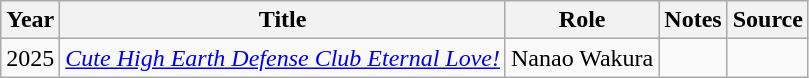<table class="wikitable sortable plainrowheaders">
<tr>
<th>Year</th>
<th>Title</th>
<th>Role</th>
<th class="unsortable">Notes</th>
<th class="unsortable">Source</th>
</tr>
<tr>
<td>2025</td>
<td><em><a href='#'>Cute High Earth Defense Club Eternal Love!</a></em></td>
<td>Nanao Wakura</td>
<td></td>
<td></td>
</tr>
</table>
